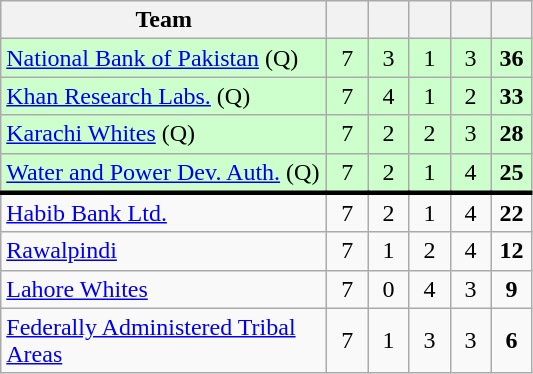<table class="wikitable sortable" style="text-align: center">
<tr>
<th style="width:210px;">Team</th>
<th style="width:20px;"></th>
<th style="width:20px;"></th>
<th style="width:20px;"></th>
<th style="width:20px;"></th>
<th style="width:20px;"></th>
</tr>
<tr bgcolor="#ccffcc">
<td style="text-align:left"><a href='#'>National Bank of Pakistan</a> (Q)</td>
<td>7</td>
<td>3</td>
<td>1</td>
<td>3</td>
<td><strong>36</strong></td>
</tr>
<tr bgcolor="#ccffcc">
<td style="text-align:left"><a href='#'>Khan Research Labs.</a> (Q)</td>
<td>7</td>
<td>4</td>
<td>1</td>
<td>2</td>
<td><strong>33</strong></td>
</tr>
<tr bgcolor="#ccffcc">
<td style="text-align:left"><a href='#'>Karachi Whites</a> (Q)</td>
<td>7</td>
<td>2</td>
<td>2</td>
<td>3</td>
<td><strong>28</strong></td>
</tr>
<tr bgcolor="#ccffcc">
<td style="text-align:left"><a href='#'>Water and Power Dev. Auth.</a> (Q)</td>
<td>7</td>
<td>2</td>
<td>1</td>
<td>4</td>
<td><strong>25</strong></td>
</tr>
<tr style="border-top:solid #000000">
<td style="text-align:left"><a href='#'>Habib Bank Ltd.</a></td>
<td>7</td>
<td>2</td>
<td>1</td>
<td>4</td>
<td><strong>22</strong></td>
</tr>
<tr>
<td style="text-align:left"><a href='#'>Rawalpindi</a></td>
<td>7</td>
<td>1</td>
<td>2</td>
<td>4</td>
<td><strong>12</strong></td>
</tr>
<tr>
<td style="text-align:left"><a href='#'>Lahore Whites</a></td>
<td>7</td>
<td>0</td>
<td>4</td>
<td>3</td>
<td><strong>9</strong></td>
</tr>
<tr>
<td style="text-align:left"><a href='#'>Federally Administered Tribal Areas</a></td>
<td>7</td>
<td>1</td>
<td>3</td>
<td>3</td>
<td><strong>6</strong></td>
</tr>
</table>
